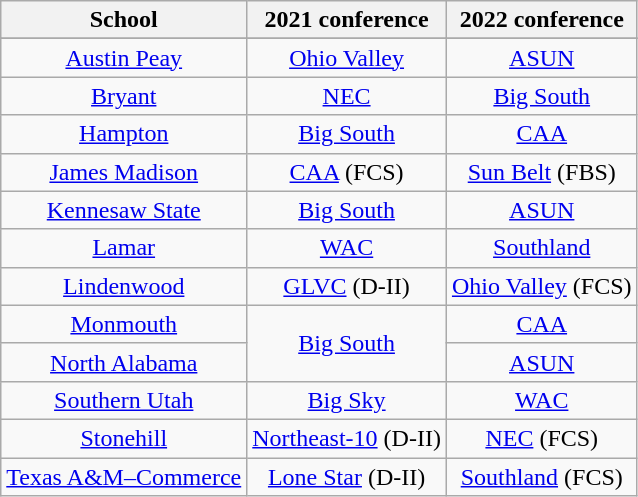<table class="wikitable sortable">
<tr>
<th>School</th>
<th>2021 conference</th>
<th>2022 conference</th>
</tr>
<tr>
</tr>
<tr style="text-align:center;">
</tr>
<tr>
</tr>
<tr style="text-align:center;">
<td><a href='#'>Austin Peay</a></td>
<td><a href='#'>Ohio Valley</a></td>
<td><a href='#'>ASUN</a></td>
</tr>
<tr style="text-align:center;">
<td><a href='#'>Bryant</a></td>
<td><a href='#'>NEC</a></td>
<td><a href='#'>Big South</a></td>
</tr>
<tr style="text-align:center;">
<td><a href='#'>Hampton</a></td>
<td><a href='#'>Big South</a></td>
<td><a href='#'>CAA</a></td>
</tr>
<tr style="text-align:center;">
<td><a href='#'>James Madison</a></td>
<td><a href='#'>CAA</a> (FCS)</td>
<td><a href='#'>Sun Belt</a> (FBS)</td>
</tr>
<tr style="text-align:center;">
<td><a href='#'>Kennesaw State</a></td>
<td><a href='#'>Big South</a></td>
<td><a href='#'>ASUN</a></td>
</tr>
<tr style="text-align:center;">
<td><a href='#'>Lamar</a></td>
<td><a href='#'>WAC</a></td>
<td><a href='#'>Southland</a></td>
</tr>
<tr style="text-align:center;">
<td><a href='#'>Lindenwood</a></td>
<td><a href='#'>GLVC</a> (D-II)</td>
<td><a href='#'>Ohio Valley</a> (FCS)</td>
</tr>
<tr style="text-align:center;">
<td><a href='#'>Monmouth</a></td>
<td rowspan="2"><a href='#'>Big South</a></td>
<td><a href='#'>CAA</a></td>
</tr>
<tr style="text-align:center;">
<td><a href='#'>North Alabama</a></td>
<td><a href='#'>ASUN</a></td>
</tr>
<tr style="text-align:center;">
<td><a href='#'>Southern Utah</a></td>
<td><a href='#'>Big Sky</a></td>
<td><a href='#'>WAC</a></td>
</tr>
<tr style="text-align:center;">
<td><a href='#'>Stonehill</a></td>
<td><a href='#'>Northeast-10</a> (D-II)</td>
<td><a href='#'>NEC</a> (FCS)</td>
</tr>
<tr style="text-align:center;">
<td><a href='#'>Texas A&M–Commerce</a></td>
<td><a href='#'>Lone Star</a> (D-II)</td>
<td><a href='#'>Southland</a> (FCS)</td>
</tr>
</table>
